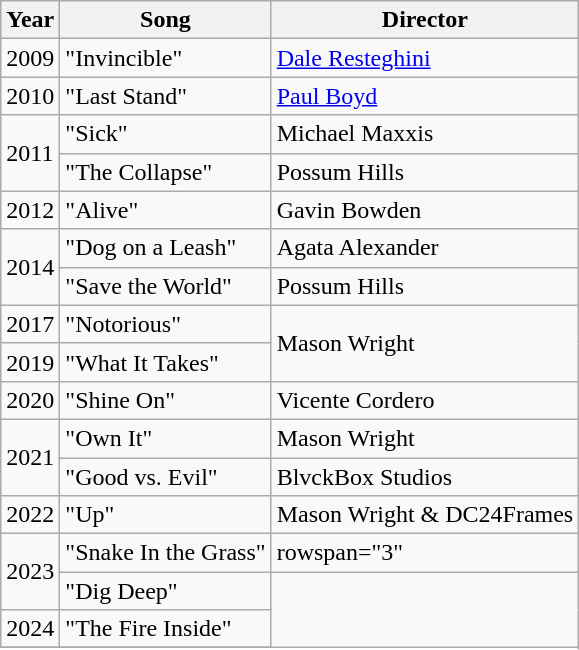<table class="wikitable">
<tr>
<th>Year</th>
<th>Song</th>
<th>Director</th>
</tr>
<tr>
<td>2009</td>
<td>"Invincible"</td>
<td><a href='#'>Dale Resteghini</a></td>
</tr>
<tr>
<td>2010</td>
<td>"Last Stand"</td>
<td><a href='#'>Paul Boyd</a></td>
</tr>
<tr>
<td rowspan="2">2011</td>
<td>"Sick"</td>
<td>Michael Maxxis</td>
</tr>
<tr>
<td>"The Collapse" </td>
<td>Possum Hills</td>
</tr>
<tr>
<td>2012</td>
<td>"Alive"</td>
<td>Gavin Bowden</td>
</tr>
<tr>
<td rowspan="2">2014</td>
<td>"Dog on a Leash"</td>
<td>Agata Alexander</td>
</tr>
<tr>
<td>"Save the World" </td>
<td>Possum Hills</td>
</tr>
<tr>
<td>2017</td>
<td>"Notorious" </td>
<td rowspan="2">Mason Wright</td>
</tr>
<tr>
<td>2019</td>
<td>"What It Takes"</td>
</tr>
<tr>
<td>2020</td>
<td>"Shine On"</td>
<td>Vicente Cordero</td>
</tr>
<tr>
<td rowspan="2">2021</td>
<td>"Own It"</td>
<td>Mason Wright</td>
</tr>
<tr>
<td>"Good vs. Evil"</td>
<td>BlvckBox Studios</td>
</tr>
<tr>
<td>2022</td>
<td>"Up"</td>
<td>Mason Wright & DC24Frames</td>
</tr>
<tr>
<td rowspan="2">2023</td>
<td>"Snake In the Grass"</td>
<td>rowspan="3" </td>
</tr>
<tr>
<td>"Dig Deep"</td>
</tr>
<tr>
<td>2024</td>
<td>"The Fire Inside"</td>
</tr>
<tr>
</tr>
</table>
